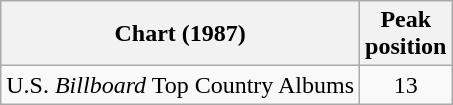<table class="wikitable">
<tr>
<th>Chart (1987)</th>
<th>Peak<br>position</th>
</tr>
<tr>
<td>U.S. <em>Billboard</em> Top Country Albums</td>
<td align="center">13</td>
</tr>
</table>
